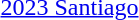<table>
<tr>
<td><a href='#'>2023 Santiago</a><br></td>
<td></td>
<td></td>
<td></td>
</tr>
</table>
